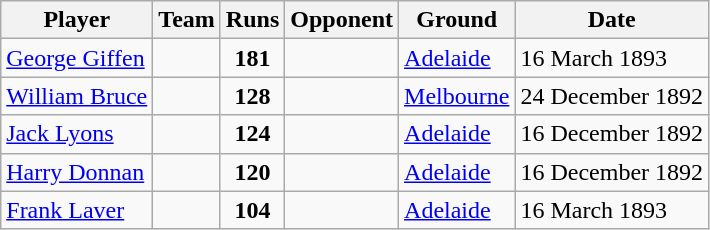<table class="wikitable" style="text-align:center;">
<tr>
<th>Player</th>
<th>Team</th>
<th>Runs</th>
<th>Opponent</th>
<th>Ground</th>
<th>Date</th>
</tr>
<tr>
<td style="text-align:left"><a href='#'>George Giffen</a></td>
<td style="text-align:left"></td>
<td><strong>181</strong></td>
<td style="text-align:left"></td>
<td style="text-align:left"><a href='#'>Adelaide</a></td>
<td style="text-align:left">16 March 1893</td>
</tr>
<tr>
<td style="text-align:left"><a href='#'>William Bruce</a></td>
<td style="text-align:left"></td>
<td><strong>128</strong></td>
<td style="text-align:left"></td>
<td style="text-align:left"><a href='#'>Melbourne</a></td>
<td style="text-align:left">24 December 1892</td>
</tr>
<tr>
<td style="text-align:left"><a href='#'>Jack Lyons</a></td>
<td style="text-align:left"></td>
<td><strong>124</strong></td>
<td style="text-align:left"></td>
<td style="text-align:left"><a href='#'>Adelaide</a></td>
<td style="text-align:left">16 December 1892</td>
</tr>
<tr>
<td style="text-align:left"><a href='#'>Harry Donnan</a></td>
<td style="text-align:left"></td>
<td><strong>120</strong></td>
<td style="text-align:left"></td>
<td style="text-align:left"><a href='#'>Adelaide</a></td>
<td style="text-align:left">16 December 1892</td>
</tr>
<tr>
<td style="text-align:left"><a href='#'>Frank Laver</a></td>
<td style="text-align:left"></td>
<td><strong>104</strong></td>
<td style="text-align:left"></td>
<td style="text-align:left"><a href='#'>Adelaide</a></td>
<td style="text-align:left">16 March 1893</td>
</tr>
</table>
